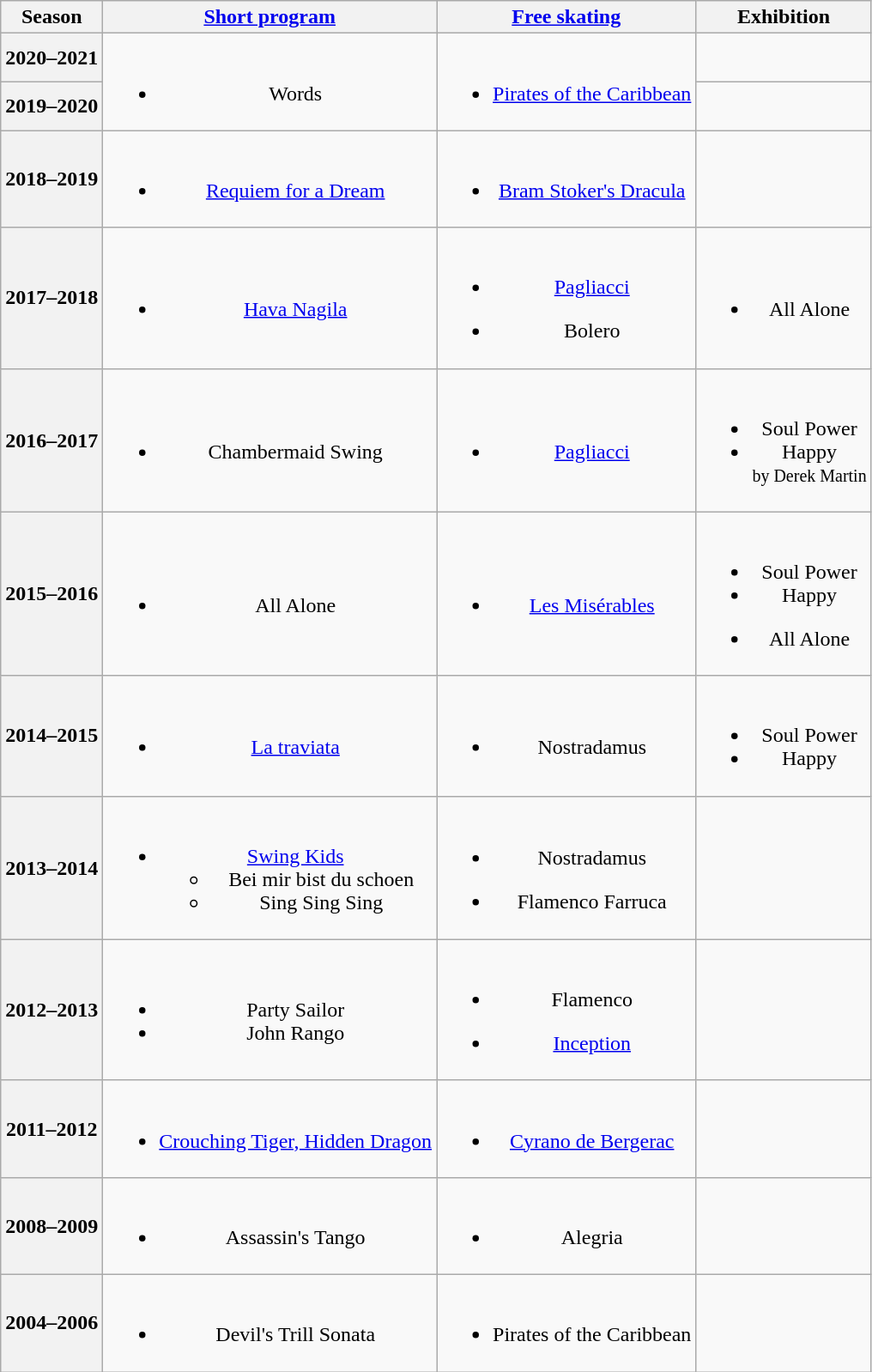<table class=wikitable style=text-align:center>
<tr>
<th>Season</th>
<th><a href='#'>Short program</a></th>
<th><a href='#'>Free skating</a></th>
<th>Exhibition</th>
</tr>
<tr>
<th>2020–2021 <br></th>
<td rowspan=2><br><ul><li>Words <br> </li></ul></td>
<td rowspan=2><br><ul><li><a href='#'>Pirates of the Caribbean</a> <br></li></ul></td>
<td></td>
</tr>
<tr>
<th>2019–2020 <br></th>
<td></td>
</tr>
<tr>
<th>2018–2019 <br></th>
<td><br><ul><li><a href='#'>Requiem for a Dream</a> <br> </li></ul></td>
<td><br><ul><li><a href='#'>Bram Stoker's Dracula</a> <br> </li></ul></td>
<td></td>
</tr>
<tr>
<th>2017–2018 <br></th>
<td><br><ul><li><a href='#'>Hava Nagila</a> <br></li></ul></td>
<td><br><ul><li><a href='#'>Pagliacci</a> <br></li></ul><ul><li>Bolero <br> </li></ul></td>
<td><br><ul><li>All Alone <br></li></ul></td>
</tr>
<tr>
<th>2016–2017 <br></th>
<td><br><ul><li>Chambermaid Swing <br></li></ul></td>
<td><br><ul><li><a href='#'>Pagliacci</a> <br></li></ul></td>
<td><br><ul><li>Soul Power</li><li>Happy<br><small>by Derek Martin</small></li></ul></td>
</tr>
<tr>
<th>2015–2016 <br></th>
<td><br><ul><li>All Alone <br></li></ul></td>
<td><br><ul><li><a href='#'>Les Misérables</a> <br></li></ul></td>
<td><br><ul><li>Soul Power</li><li>Happy <br></li></ul><ul><li>All Alone <br></li></ul></td>
</tr>
<tr>
<th>2014–2015 <br></th>
<td><br><ul><li><a href='#'>La traviata</a> <br></li></ul></td>
<td><br><ul><li>Nostradamus <br></li></ul></td>
<td><br><ul><li>Soul Power</li><li>Happy <br></li></ul></td>
</tr>
<tr>
<th>2013–2014 <br></th>
<td><br><ul><li><a href='#'>Swing Kids</a> <br><ul><li>Bei mir bist du schoen</li><li>Sing Sing Sing</li></ul></li></ul></td>
<td><br><ul><li>Nostradamus <br></li></ul><ul><li>Flamenco Farruca</li></ul></td>
<td></td>
</tr>
<tr>
<th>2012–2013 <br></th>
<td><br><ul><li>Party Sailor <br></li><li>John Rango <br></li></ul></td>
<td><br><ul><li>Flamenco</li></ul><ul><li><a href='#'>Inception</a> <br></li></ul></td>
<td></td>
</tr>
<tr>
<th>2011–2012 <br></th>
<td><br><ul><li><a href='#'>Crouching Tiger, Hidden Dragon</a> <br></li></ul></td>
<td><br><ul><li><a href='#'>Cyrano de Bergerac</a> <br></li></ul></td>
<td></td>
</tr>
<tr>
<th>2008–2009 <br></th>
<td><br><ul><li>Assassin's Tango <br></li></ul></td>
<td><br><ul><li>Alegria <br></li></ul></td>
<td></td>
</tr>
<tr>
<th>2004–2006 <br></th>
<td><br><ul><li>Devil's Trill Sonata <br></li></ul></td>
<td><br><ul><li>Pirates of the Caribbean <br></li></ul></td>
<td></td>
</tr>
</table>
